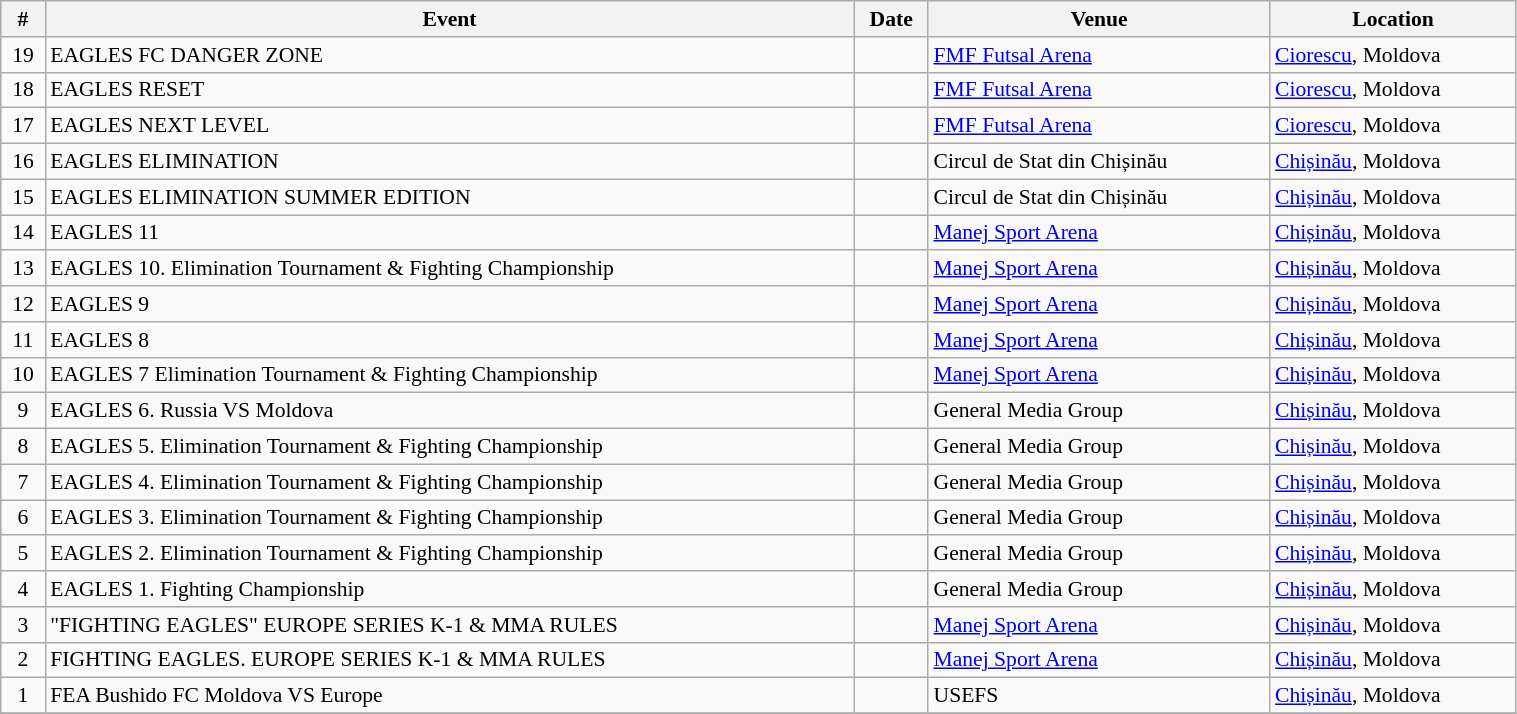<table id="Events" class="wikitable sortable" style="width:80%; font-size:90%;">
<tr>
<th scope="col">#</th>
<th scope="col">Event</th>
<th scope="col">Date</th>
<th scope="col">Venue</th>
<th scope="col">Location</th>
</tr>
<tr>
<td align=center>19</td>
<td>EAGLES FC DANGER ZONE </td>
<td></td>
<td><a href='#'>FMF Futsal Arena</a></td>
<td><a href='#'>Ciorescu</a>, Moldova</td>
</tr>
<tr>
<td align=center>18</td>
<td>EAGLES RESET</td>
<td></td>
<td><a href='#'>FMF Futsal Arena</a></td>
<td><a href='#'>Ciorescu</a>, Moldova</td>
</tr>
<tr>
<td align=center>17</td>
<td>EAGLES NEXT LEVEL</td>
<td></td>
<td><a href='#'>FMF Futsal Arena</a></td>
<td><a href='#'>Ciorescu</a>, Moldova</td>
</tr>
<tr>
<td align=center>16</td>
<td>EAGLES ELIMINATION</td>
<td></td>
<td>Circul de Stat din Chișinău</td>
<td><a href='#'>Chișinău</a>, Moldova</td>
</tr>
<tr>
<td align=center>15</td>
<td>EAGLES ELIMINATION SUMMER EDITION</td>
<td></td>
<td>Circul de Stat din Chișinău</td>
<td><a href='#'>Chișinău</a>, Moldova</td>
</tr>
<tr>
<td align=center>14</td>
<td>EAGLES 11</td>
<td></td>
<td><a href='#'>Manej Sport Arena</a></td>
<td><a href='#'>Chișinău</a>, Moldova</td>
</tr>
<tr>
<td align=center>13</td>
<td>EAGLES 10. Elimination Tournament & Fighting Championship</td>
<td></td>
<td><a href='#'>Manej Sport Arena</a></td>
<td><a href='#'>Chișinău</a>, Moldova</td>
</tr>
<tr>
<td align=center>12</td>
<td>EAGLES 9</td>
<td></td>
<td><a href='#'>Manej Sport Arena</a></td>
<td><a href='#'>Chișinău</a>, Moldova</td>
</tr>
<tr>
<td align=center>11</td>
<td>EAGLES 8</td>
<td></td>
<td><a href='#'>Manej Sport Arena</a></td>
<td><a href='#'>Chișinău</a>, Moldova</td>
</tr>
<tr>
<td align=center>10</td>
<td>EAGLES 7 Elimination Tournament & Fighting Championship</td>
<td></td>
<td><a href='#'>Manej Sport Arena</a></td>
<td><a href='#'>Chișinău</a>, Moldova</td>
</tr>
<tr>
<td align=center>9</td>
<td>EAGLES 6. Russia VS Moldova</td>
<td></td>
<td>General Media Group</td>
<td><a href='#'>Chișinău</a>, Moldova</td>
</tr>
<tr>
<td align=center>8</td>
<td>EAGLES 5. Elimination Tournament & Fighting Championship </td>
<td></td>
<td>General Media Group</td>
<td><a href='#'>Chișinău</a>, Moldova</td>
</tr>
<tr>
<td align=center>7</td>
<td>EAGLES 4. Elimination Tournament & Fighting Championship</td>
<td></td>
<td>General Media Group</td>
<td><a href='#'>Chișinău</a>, Moldova</td>
</tr>
<tr>
<td align=center>6</td>
<td>EAGLES 3. Elimination Tournament & Fighting Championship</td>
<td></td>
<td>General Media Group</td>
<td><a href='#'>Chișinău</a>, Moldova</td>
</tr>
<tr>
<td align=center>5</td>
<td>EAGLES 2. Elimination Tournament & Fighting Championship</td>
<td></td>
<td>General Media Group</td>
<td><a href='#'>Chișinău</a>, Moldova</td>
</tr>
<tr>
<td align=center>4</td>
<td>EAGLES 1. Fighting Championship </td>
<td></td>
<td>General Media Group</td>
<td><a href='#'>Chișinău</a>, Moldova</td>
</tr>
<tr>
<td align=center>3</td>
<td>"FIGHTING EAGLES" EUROPE SERIES K-1 & MMA RULES</td>
<td></td>
<td><a href='#'>Manej Sport Arena</a></td>
<td><a href='#'>Chișinău</a>, Moldova</td>
</tr>
<tr>
<td align=center>2</td>
<td>FIGHTING EAGLES. EUROPE SERIES K-1 & MMA RULES</td>
<td></td>
<td><a href='#'>Manej Sport Arena</a></td>
<td><a href='#'>Chișinău</a>, Moldova</td>
</tr>
<tr>
<td align=center>1</td>
<td>FEA Bushido FC Moldova VS Europe</td>
<td></td>
<td>USEFS</td>
<td><a href='#'>Chișinău</a>, Moldova</td>
</tr>
<tr>
</tr>
</table>
